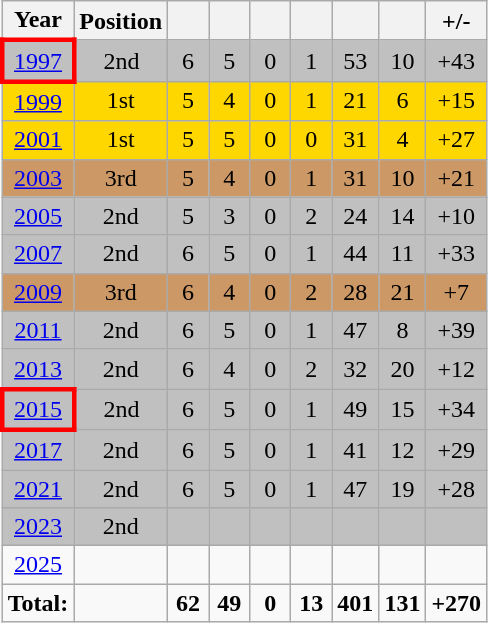<table class="wikitable" style="text-align: center">
<tr>
<th>Year</th>
<th>Position</th>
<th width=20></th>
<th width=20></th>
<th width=20></th>
<th width=20></th>
<th width=20></th>
<th width=20></th>
<th width=20>+/-</th>
</tr>
<tr bgcolor="silver">
<td style="border: 3px solid red;"><a href='#'>1997</a> </td>
<td>2nd</td>
<td>6</td>
<td>5</td>
<td>0</td>
<td>1</td>
<td>53</td>
<td>10</td>
<td>+43</td>
</tr>
<tr bgcolor="gold">
<td><a href='#'>1999</a> </td>
<td>1st</td>
<td>5</td>
<td>4</td>
<td>0</td>
<td>1</td>
<td>21</td>
<td>6</td>
<td>+15</td>
</tr>
<tr bgcolor="gold">
<td><a href='#'>2001</a> </td>
<td>1st</td>
<td>5</td>
<td>5</td>
<td>0</td>
<td>0</td>
<td>31</td>
<td>4</td>
<td>+27</td>
</tr>
<tr bgcolor="#cc9966">
<td><a href='#'>2003</a> </td>
<td>3rd</td>
<td>5</td>
<td>4</td>
<td>0</td>
<td>1</td>
<td>31</td>
<td>10</td>
<td>+21</td>
</tr>
<tr bgcolor="silver">
<td><a href='#'>2005</a> </td>
<td>2nd</td>
<td>5</td>
<td>3</td>
<td>0</td>
<td>2</td>
<td>24</td>
<td>14</td>
<td>+10</td>
</tr>
<tr bgcolor="silver">
<td><a href='#'>2007</a> </td>
<td>2nd</td>
<td>6</td>
<td>5</td>
<td>0</td>
<td>1</td>
<td>44</td>
<td>11</td>
<td>+33</td>
</tr>
<tr bgcolor="#cc9966">
<td><a href='#'>2009</a> </td>
<td>3rd</td>
<td>6</td>
<td>4</td>
<td>0</td>
<td>2</td>
<td>28</td>
<td>21</td>
<td>+7</td>
</tr>
<tr bgcolor="silver">
<td><a href='#'>2011</a> </td>
<td>2nd</td>
<td>6</td>
<td>5</td>
<td>0</td>
<td>1</td>
<td>47</td>
<td>8</td>
<td>+39</td>
</tr>
<tr bgcolor="silver">
<td><a href='#'>2013</a> </td>
<td>2nd</td>
<td>6</td>
<td>4</td>
<td>0</td>
<td>2</td>
<td>32</td>
<td>20</td>
<td>+12</td>
</tr>
<tr bgcolor="silver">
<td style="border: 3px solid red;"><a href='#'>2015</a> </td>
<td>2nd</td>
<td>6</td>
<td>5</td>
<td>0</td>
<td>1</td>
<td>49</td>
<td>15</td>
<td>+34</td>
</tr>
<tr bgcolor="silver">
<td><a href='#'>2017</a> </td>
<td>2nd</td>
<td>6</td>
<td>5</td>
<td>0</td>
<td>1</td>
<td>41</td>
<td>12</td>
<td>+29</td>
</tr>
<tr bgcolor="silver">
<td><a href='#'>2021</a> </td>
<td>2nd</td>
<td>6</td>
<td>5</td>
<td>0</td>
<td>1</td>
<td>47</td>
<td>19</td>
<td>+28</td>
</tr>
<tr bgcolor="silver">
<td><a href='#'>2023</a> </td>
<td>2nd</td>
<td></td>
<td></td>
<td></td>
<td></td>
<td></td>
<td></td>
<td></td>
</tr>
<tr>
<td><a href='#'>2025</a> </td>
<td></td>
<td></td>
<td></td>
<td></td>
<td></td>
<td></td>
<td></td>
<td></td>
</tr>
<tr style="font-weight: bold;">
<td>Total:</td>
<td></td>
<td>62</td>
<td>49</td>
<td>0</td>
<td>13</td>
<td>401</td>
<td>131</td>
<td>+270</td>
</tr>
</table>
